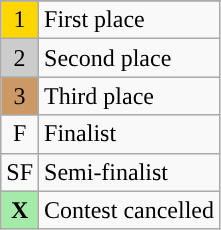<table class="wikitable">
<tr>
</tr>
<tr>
<td style="text-align:center; background-color:#FFD700;">1</td>
<td>First place</td>
</tr>
<tr>
<td style="text-align:center; background-color:#CCC;">2</td>
<td>Second place</td>
</tr>
<tr>
<td style="text-align:center; background-color:#C96;">3</td>
<td>Third place</td>
</tr>
<tr>
<td style="text-align:center;">F</td>
<td>Finalist</td>
</tr>
<tr>
<td style="text-align:center;">SF</td>
<td>Semi-finalist</td>
</tr>
<tr>
<td style="text-align:center; background-color:#A4EAA9;"><strong>X</strong></td>
<td>Contest cancelled</td>
</tr>
</table>
